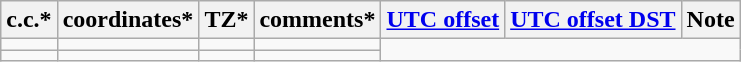<table class="wikitable sortable">
<tr>
<th>c.c.*</th>
<th>coordinates*</th>
<th>TZ*</th>
<th>comments*</th>
<th><a href='#'>UTC offset</a></th>
<th><a href='#'>UTC offset DST</a></th>
<th>Note</th>
</tr>
<tr>
<td></td>
<td></td>
<td></td>
<td></td>
</tr>
<tr>
<td></td>
<td></td>
<td></td>
<td></td>
</tr>
</table>
